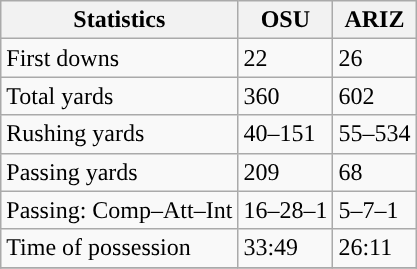<table class="wikitable" style="float: left;">
<tr>
<th>Statistics</th>
<th>OSU</th>
<th>ARIZ</th>
</tr>
<tr>
<td>First downs</td>
<td>22</td>
<td>26</td>
</tr>
<tr>
<td>Total yards</td>
<td>360</td>
<td>602</td>
</tr>
<tr>
<td>Rushing yards</td>
<td>40–151</td>
<td>55–534</td>
</tr>
<tr>
<td>Passing yards</td>
<td>209</td>
<td>68</td>
</tr>
<tr>
<td>Passing: Comp–Att–Int</td>
<td>16–28–1</td>
<td>5–7–1</td>
</tr>
<tr>
<td>Time of possession</td>
<td>33:49</td>
<td>26:11</td>
</tr>
<tr>
</tr>
</table>
